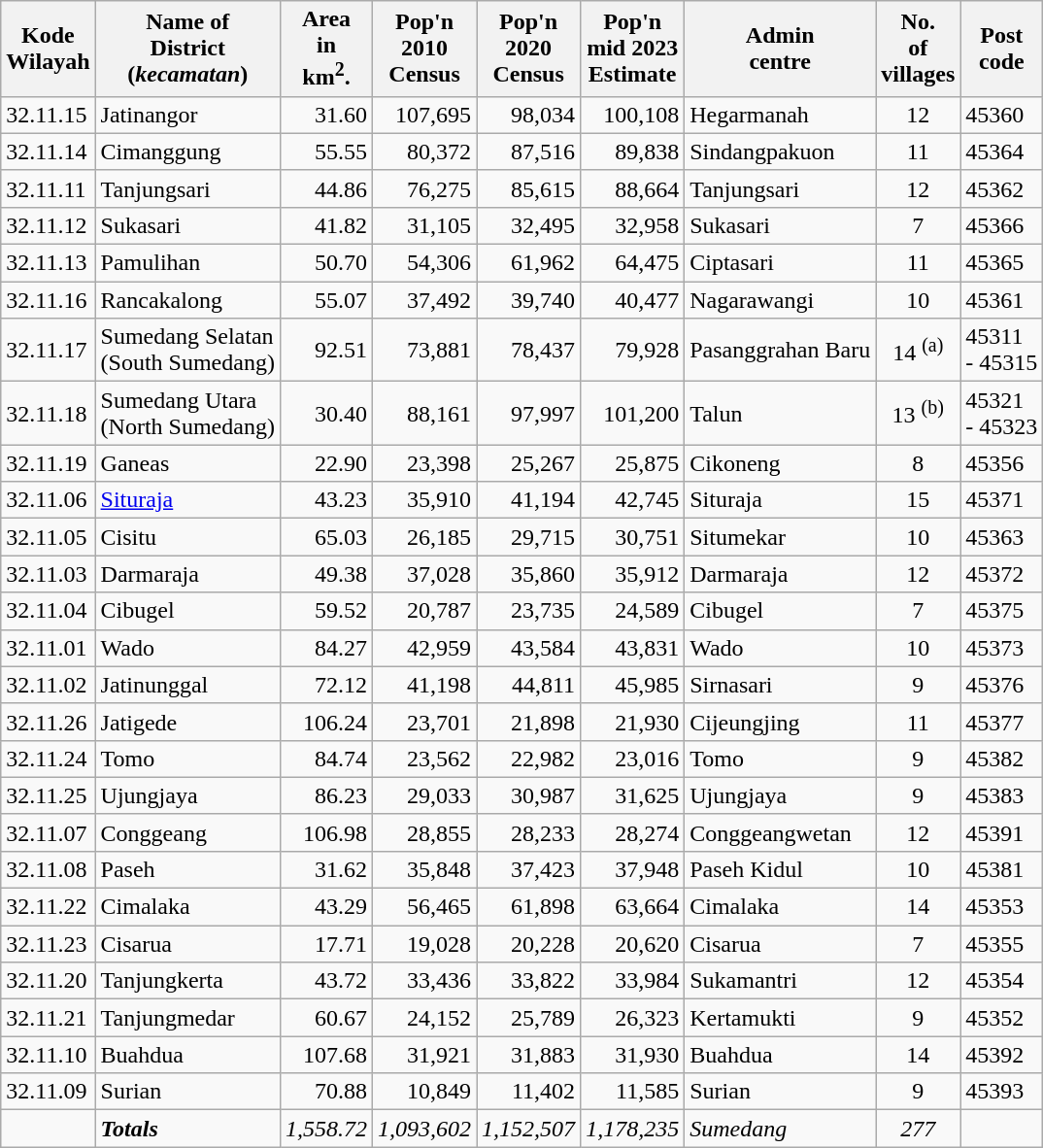<table class="wikitable">
<tr>
<th>Kode <br>Wilayah</th>
<th>Name of<br>District<br>(<em>kecamatan</em>)</th>
<th>Area<br>in <br> km<sup>2</sup>.</th>
<th>Pop'n <br>2010<br>Census</th>
<th>Pop'n <br>2020<br>Census</th>
<th>Pop'n <br>mid 2023<br>Estimate</th>
<th>Admin<br>centre</th>
<th>No. <br>of<br>villages</th>
<th>Post<br>code</th>
</tr>
<tr>
<td>32.11.15</td>
<td>Jatinangor</td>
<td align="right">31.60</td>
<td align="right">107,695</td>
<td align="right">98,034</td>
<td align="right">100,108</td>
<td>Hegarmanah</td>
<td align="center">12</td>
<td>45360</td>
</tr>
<tr>
<td>32.11.14</td>
<td>Cimanggung</td>
<td align="right">55.55</td>
<td align="right">80,372</td>
<td align="right">87,516</td>
<td align="right">89,838</td>
<td>Sindangpakuon</td>
<td align="center">11</td>
<td>45364</td>
</tr>
<tr>
<td>32.11.11</td>
<td>Tanjungsari</td>
<td align="right">44.86</td>
<td align="right">76,275</td>
<td align="right">85,615</td>
<td align="right">88,664</td>
<td>Tanjungsari</td>
<td align="center">12</td>
<td>45362</td>
</tr>
<tr>
<td>32.11.12</td>
<td>Sukasari</td>
<td align="right">41.82</td>
<td align="right">31,105</td>
<td align="right">32,495</td>
<td align="right">32,958</td>
<td>Sukasari</td>
<td align="center">7</td>
<td>45366</td>
</tr>
<tr>
<td>32.11.13</td>
<td>Pamulihan</td>
<td align="right">50.70</td>
<td align="right">54,306</td>
<td align="right">61,962</td>
<td align="right">64,475</td>
<td>Ciptasari</td>
<td align="center">11</td>
<td>45365</td>
</tr>
<tr>
<td>32.11.16</td>
<td>Rancakalong</td>
<td align="right">55.07</td>
<td align="right">37,492</td>
<td align="right">39,740</td>
<td align="right">40,477</td>
<td>Nagarawangi</td>
<td align="center">10</td>
<td>45361</td>
</tr>
<tr>
<td>32.11.17</td>
<td>Sumedang Selatan <br>(South Sumedang)</td>
<td align="right">92.51</td>
<td align="right">73,881</td>
<td align="right">78,437</td>
<td align="right">79,928</td>
<td>Pasanggrahan Baru</td>
<td align="center">14 <sup>(a)</sup></td>
<td>45311<br>- 45315</td>
</tr>
<tr>
<td>32.11.18</td>
<td>Sumedang Utara <br>(North Sumedang)</td>
<td align="right">30.40</td>
<td align="right">88,161</td>
<td align="right">97,997</td>
<td align="right">101,200</td>
<td>Talun</td>
<td align="center">13 <sup>(b)</sup></td>
<td>45321<br>- 45323</td>
</tr>
<tr>
<td>32.11.19</td>
<td>Ganeas</td>
<td align="right">22.90</td>
<td align="right">23,398</td>
<td align="right">25,267</td>
<td align="right">25,875</td>
<td>Cikoneng</td>
<td align="center">8</td>
<td>45356</td>
</tr>
<tr>
<td>32.11.06</td>
<td><a href='#'>Situraja</a></td>
<td align="right">43.23</td>
<td align="right">35,910</td>
<td align="right">41,194</td>
<td align="right">42,745</td>
<td>Situraja</td>
<td align="center">15</td>
<td>45371</td>
</tr>
<tr>
<td>32.11.05</td>
<td>Cisitu</td>
<td align="right">65.03</td>
<td align="right">26,185</td>
<td align="right">29,715</td>
<td align="right">30,751</td>
<td>Situmekar</td>
<td align="center">10</td>
<td>45363</td>
</tr>
<tr>
<td>32.11.03</td>
<td>Darmaraja</td>
<td align="right">49.38</td>
<td align="right">37,028</td>
<td align="right">35,860</td>
<td align="right">35,912</td>
<td>Darmaraja</td>
<td align="center">12</td>
<td>45372</td>
</tr>
<tr>
<td>32.11.04</td>
<td>Cibugel</td>
<td align="right">59.52</td>
<td align="right">20,787</td>
<td align="right">23,735</td>
<td align="right">24,589</td>
<td>Cibugel</td>
<td align="center">7</td>
<td>45375</td>
</tr>
<tr>
<td>32.11.01</td>
<td>Wado</td>
<td align="right">84.27</td>
<td align="right">42,959</td>
<td align="right">43,584</td>
<td align="right">43,831</td>
<td>Wado</td>
<td align="center">10</td>
<td>45373</td>
</tr>
<tr>
<td>32.11.02</td>
<td>Jatinunggal</td>
<td align="right">72.12</td>
<td align="right">41,198</td>
<td align="right">44,811</td>
<td align="right">45,985</td>
<td>Sirnasari</td>
<td align="center">9</td>
<td>45376</td>
</tr>
<tr>
<td>32.11.26</td>
<td>Jatigede</td>
<td align="right">106.24</td>
<td align="right">23,701</td>
<td align="right">21,898</td>
<td align="right">21,930</td>
<td>Cijeungjing</td>
<td align="center">11</td>
<td>45377</td>
</tr>
<tr>
<td>32.11.24</td>
<td>Tomo</td>
<td align="right">84.74</td>
<td align="right">23,562</td>
<td align="right">22,982</td>
<td align="right">23,016</td>
<td>Tomo</td>
<td align="center">9</td>
<td>45382</td>
</tr>
<tr>
<td>32.11.25</td>
<td>Ujungjaya</td>
<td align="right">86.23</td>
<td align="right">29,033</td>
<td align="right">30,987</td>
<td align="right">31,625</td>
<td>Ujungjaya</td>
<td align="center">9</td>
<td>45383</td>
</tr>
<tr>
<td>32.11.07</td>
<td>Conggeang</td>
<td align="right">106.98</td>
<td align="right">28,855</td>
<td align="right">28,233</td>
<td align="right">28,274</td>
<td>Conggeangwetan</td>
<td align="center">12</td>
<td>45391</td>
</tr>
<tr>
<td>32.11.08</td>
<td>Paseh</td>
<td align="right">31.62</td>
<td align="right">35,848</td>
<td align="right">37,423</td>
<td align="right">37,948</td>
<td>Paseh Kidul</td>
<td align="center">10</td>
<td>45381</td>
</tr>
<tr>
<td>32.11.22</td>
<td>Cimalaka</td>
<td align="right">43.29</td>
<td align="right">56,465</td>
<td align="right">61,898</td>
<td align="right">63,664</td>
<td>Cimalaka</td>
<td align="center">14</td>
<td>45353</td>
</tr>
<tr>
<td>32.11.23</td>
<td>Cisarua</td>
<td align="right">17.71</td>
<td align="right">19,028</td>
<td align="right">20,228</td>
<td align="right">20,620</td>
<td>Cisarua</td>
<td align="center">7</td>
<td>45355</td>
</tr>
<tr>
<td>32.11.20</td>
<td>Tanjungkerta</td>
<td align="right">43.72</td>
<td align="right">33,436</td>
<td align="right">33,822</td>
<td align="right">33,984</td>
<td>Sukamantri</td>
<td align="center">12</td>
<td>45354</td>
</tr>
<tr>
<td>32.11.21</td>
<td>Tanjungmedar</td>
<td align="right">60.67</td>
<td align="right">24,152</td>
<td align="right">25,789</td>
<td align="right">26,323</td>
<td>Kertamukti</td>
<td align="center">9</td>
<td>45352</td>
</tr>
<tr>
<td>32.11.10</td>
<td>Buahdua</td>
<td align="right">107.68</td>
<td align="right">31,921</td>
<td align="right">31,883</td>
<td align="right">31,930</td>
<td>Buahdua</td>
<td align="center">14</td>
<td>45392</td>
</tr>
<tr>
<td>32.11.09</td>
<td>Surian</td>
<td align="right">70.88</td>
<td align="right">10,849</td>
<td align="right">11,402</td>
<td align="right">11,585</td>
<td>Surian</td>
<td align="center">9</td>
<td>45393</td>
</tr>
<tr>
<td></td>
<td><strong><em>Totals</em></strong></td>
<td align="right"><em>1,558.72</em></td>
<td align="right"><em>1,093,602</em></td>
<td align="right"><em>1,152,507</em></td>
<td align="right"><em>1,178,235</em></td>
<td><em>Sumedang</em></td>
<td align="center"><em>277</em></td>
<td></td>
</tr>
</table>
